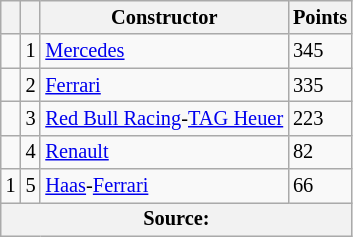<table class="wikitable" style="font-size: 85%;">
<tr>
<th></th>
<th></th>
<th>Constructor</th>
<th>Points</th>
</tr>
<tr>
<td align="left"></td>
<td align="center">1</td>
<td> <a href='#'>Mercedes</a></td>
<td align="left">345</td>
</tr>
<tr>
<td align="left"></td>
<td align="center">2</td>
<td> <a href='#'>Ferrari</a></td>
<td align="left">335</td>
</tr>
<tr>
<td align="left"></td>
<td align="center">3</td>
<td> <a href='#'>Red Bull Racing</a>-<a href='#'>TAG Heuer</a></td>
<td align="left">223</td>
</tr>
<tr>
<td align="left"></td>
<td align="center">4</td>
<td> <a href='#'>Renault</a></td>
<td align="left">82</td>
</tr>
<tr>
<td align="left"> 1</td>
<td align="center">5</td>
<td> <a href='#'>Haas</a>-<a href='#'>Ferrari</a></td>
<td align="left">66</td>
</tr>
<tr>
<th colspan=4>Source:</th>
</tr>
</table>
